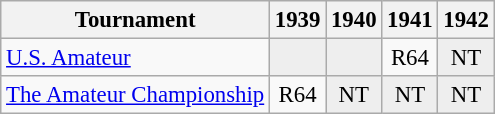<table class="wikitable" style="font-size:95%;text-align:center;">
<tr>
<th>Tournament</th>
<th>1939</th>
<th>1940</th>
<th>1941</th>
<th>1942</th>
</tr>
<tr>
<td align=left><a href='#'>U.S. Amateur</a></td>
<td style="background:#eeeeee;"></td>
<td style="background:#eeeeee;"></td>
<td>R64</td>
<td style="background:#eeeeee;">NT</td>
</tr>
<tr>
<td align=left><a href='#'>The Amateur Championship</a></td>
<td>R64</td>
<td style="background:#eeeeee;">NT</td>
<td style="background:#eeeeee;">NT</td>
<td style="background:#eeeeee;">NT</td>
</tr>
</table>
